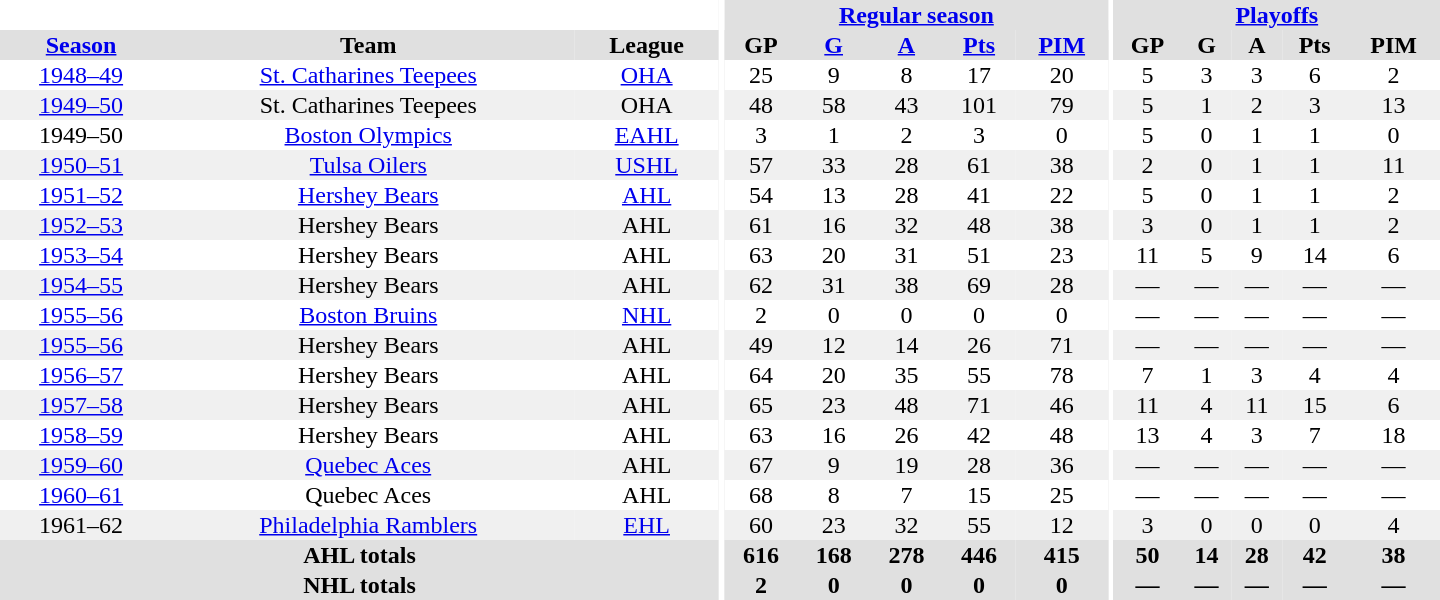<table border="0" cellpadding="1" cellspacing="0" style="text-align:center; width:60em">
<tr bgcolor="#e0e0e0">
<th colspan="3" bgcolor="#ffffff"></th>
<th rowspan="100" bgcolor="#ffffff"></th>
<th colspan="5"><a href='#'>Regular season</a></th>
<th rowspan="100" bgcolor="#ffffff"></th>
<th colspan="5"><a href='#'>Playoffs</a></th>
</tr>
<tr bgcolor="#e0e0e0">
<th><a href='#'>Season</a></th>
<th>Team</th>
<th>League</th>
<th>GP</th>
<th><a href='#'>G</a></th>
<th><a href='#'>A</a></th>
<th><a href='#'>Pts</a></th>
<th><a href='#'>PIM</a></th>
<th>GP</th>
<th>G</th>
<th>A</th>
<th>Pts</th>
<th>PIM</th>
</tr>
<tr>
<td><a href='#'>1948–49</a></td>
<td><a href='#'>St. Catharines Teepees</a></td>
<td><a href='#'>OHA</a></td>
<td>25</td>
<td>9</td>
<td>8</td>
<td>17</td>
<td>20</td>
<td>5</td>
<td>3</td>
<td>3</td>
<td>6</td>
<td>2</td>
</tr>
<tr bgcolor="#f0f0f0">
<td><a href='#'>1949–50</a></td>
<td>St. Catharines Teepees</td>
<td>OHA</td>
<td>48</td>
<td>58</td>
<td>43</td>
<td>101</td>
<td>79</td>
<td>5</td>
<td>1</td>
<td>2</td>
<td>3</td>
<td>13</td>
</tr>
<tr>
<td>1949–50</td>
<td><a href='#'>Boston Olympics</a></td>
<td><a href='#'>EAHL</a></td>
<td>3</td>
<td>1</td>
<td>2</td>
<td>3</td>
<td>0</td>
<td>5</td>
<td>0</td>
<td>1</td>
<td>1</td>
<td>0</td>
</tr>
<tr bgcolor="#f0f0f0">
<td><a href='#'>1950–51</a></td>
<td><a href='#'>Tulsa Oilers</a></td>
<td><a href='#'>USHL</a></td>
<td>57</td>
<td>33</td>
<td>28</td>
<td>61</td>
<td>38</td>
<td>2</td>
<td>0</td>
<td>1</td>
<td>1</td>
<td>11</td>
</tr>
<tr>
<td><a href='#'>1951–52</a></td>
<td><a href='#'>Hershey Bears</a></td>
<td><a href='#'>AHL</a></td>
<td>54</td>
<td>13</td>
<td>28</td>
<td>41</td>
<td>22</td>
<td>5</td>
<td>0</td>
<td>1</td>
<td>1</td>
<td>2</td>
</tr>
<tr bgcolor="#f0f0f0">
<td><a href='#'>1952–53</a></td>
<td>Hershey Bears</td>
<td>AHL</td>
<td>61</td>
<td>16</td>
<td>32</td>
<td>48</td>
<td>38</td>
<td>3</td>
<td>0</td>
<td>1</td>
<td>1</td>
<td>2</td>
</tr>
<tr>
<td><a href='#'>1953–54</a></td>
<td>Hershey Bears</td>
<td>AHL</td>
<td>63</td>
<td>20</td>
<td>31</td>
<td>51</td>
<td>23</td>
<td>11</td>
<td>5</td>
<td>9</td>
<td>14</td>
<td>6</td>
</tr>
<tr bgcolor="#f0f0f0">
<td><a href='#'>1954–55</a></td>
<td>Hershey Bears</td>
<td>AHL</td>
<td>62</td>
<td>31</td>
<td>38</td>
<td>69</td>
<td>28</td>
<td>—</td>
<td>—</td>
<td>—</td>
<td>—</td>
<td>—</td>
</tr>
<tr>
<td><a href='#'>1955–56</a></td>
<td><a href='#'>Boston Bruins</a></td>
<td><a href='#'>NHL</a></td>
<td>2</td>
<td>0</td>
<td>0</td>
<td>0</td>
<td>0</td>
<td>—</td>
<td>—</td>
<td>—</td>
<td>—</td>
<td>—</td>
</tr>
<tr bgcolor="#f0f0f0">
<td><a href='#'>1955–56</a></td>
<td>Hershey Bears</td>
<td>AHL</td>
<td>49</td>
<td>12</td>
<td>14</td>
<td>26</td>
<td>71</td>
<td>—</td>
<td>—</td>
<td>—</td>
<td>—</td>
<td>—</td>
</tr>
<tr>
<td><a href='#'>1956–57</a></td>
<td>Hershey Bears</td>
<td>AHL</td>
<td>64</td>
<td>20</td>
<td>35</td>
<td>55</td>
<td>78</td>
<td>7</td>
<td>1</td>
<td>3</td>
<td>4</td>
<td>4</td>
</tr>
<tr bgcolor="#f0f0f0">
<td><a href='#'>1957–58</a></td>
<td>Hershey Bears</td>
<td>AHL</td>
<td>65</td>
<td>23</td>
<td>48</td>
<td>71</td>
<td>46</td>
<td>11</td>
<td>4</td>
<td>11</td>
<td>15</td>
<td>6</td>
</tr>
<tr>
<td><a href='#'>1958–59</a></td>
<td>Hershey Bears</td>
<td>AHL</td>
<td>63</td>
<td>16</td>
<td>26</td>
<td>42</td>
<td>48</td>
<td>13</td>
<td>4</td>
<td>3</td>
<td>7</td>
<td>18</td>
</tr>
<tr bgcolor="#f0f0f0">
<td><a href='#'>1959–60</a></td>
<td><a href='#'>Quebec Aces</a></td>
<td>AHL</td>
<td>67</td>
<td>9</td>
<td>19</td>
<td>28</td>
<td>36</td>
<td>—</td>
<td>—</td>
<td>—</td>
<td>—</td>
<td>—</td>
</tr>
<tr>
<td><a href='#'>1960–61</a></td>
<td>Quebec Aces</td>
<td>AHL</td>
<td>68</td>
<td>8</td>
<td>7</td>
<td>15</td>
<td>25</td>
<td>—</td>
<td>—</td>
<td>—</td>
<td>—</td>
<td>—</td>
</tr>
<tr bgcolor="#f0f0f0">
<td>1961–62</td>
<td><a href='#'>Philadelphia Ramblers</a></td>
<td><a href='#'>EHL</a></td>
<td>60</td>
<td>23</td>
<td>32</td>
<td>55</td>
<td>12</td>
<td>3</td>
<td>0</td>
<td>0</td>
<td>0</td>
<td>4</td>
</tr>
<tr bgcolor="#e0e0e0">
<th colspan="3">AHL totals</th>
<th>616</th>
<th>168</th>
<th>278</th>
<th>446</th>
<th>415</th>
<th>50</th>
<th>14</th>
<th>28</th>
<th>42</th>
<th>38</th>
</tr>
<tr bgcolor="#e0e0e0">
<th colspan="3">NHL totals</th>
<th>2</th>
<th>0</th>
<th>0</th>
<th>0</th>
<th>0</th>
<th>—</th>
<th>—</th>
<th>—</th>
<th>—</th>
<th>—</th>
</tr>
</table>
